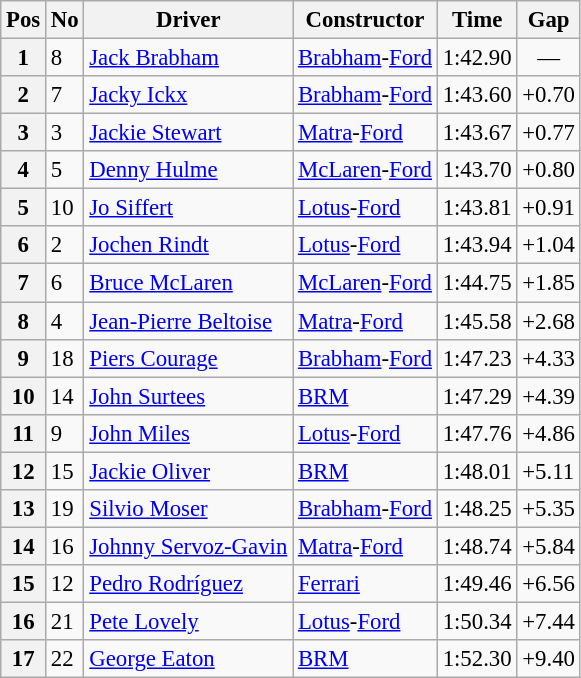<table class="wikitable sortable" style="font-size: 95%">
<tr>
<th>Pos</th>
<th>No</th>
<th>Driver</th>
<th>Constructor</th>
<th>Time</th>
<th>Gap</th>
</tr>
<tr>
<th>1</th>
<td>8</td>
<td> <a href='#'>Jack Brabham</a></td>
<td><a href='#'>Brabham</a>-<a href='#'>Ford</a></td>
<td>1:42.90</td>
<td align="center">—</td>
</tr>
<tr>
<th>2</th>
<td>7</td>
<td> <a href='#'>Jacky Ickx</a></td>
<td><a href='#'>Brabham</a>-<a href='#'>Ford</a></td>
<td>1:43.60</td>
<td>+0.70</td>
</tr>
<tr>
<th>3</th>
<td>3</td>
<td> <a href='#'>Jackie Stewart</a></td>
<td><a href='#'>Matra</a>-<a href='#'>Ford</a></td>
<td>1:43.67</td>
<td>+0.77</td>
</tr>
<tr>
<th>4</th>
<td>5</td>
<td> <a href='#'>Denny Hulme</a></td>
<td><a href='#'>McLaren</a>-<a href='#'>Ford</a></td>
<td>1:43.70</td>
<td>+0.80</td>
</tr>
<tr>
<th>5</th>
<td>10</td>
<td> <a href='#'>Jo Siffert</a></td>
<td><a href='#'>Lotus</a>-<a href='#'>Ford</a></td>
<td>1:43.81</td>
<td>+0.91</td>
</tr>
<tr>
<th>6</th>
<td>2</td>
<td> <a href='#'>Jochen Rindt</a></td>
<td><a href='#'>Lotus</a>-<a href='#'>Ford</a></td>
<td>1:43.94</td>
<td>+1.04</td>
</tr>
<tr>
<th>7</th>
<td>6</td>
<td> <a href='#'>Bruce McLaren</a></td>
<td><a href='#'>McLaren</a>-<a href='#'>Ford</a></td>
<td>1:44.75</td>
<td>+1.85</td>
</tr>
<tr>
<th>8</th>
<td>4</td>
<td> <a href='#'>Jean-Pierre Beltoise</a></td>
<td><a href='#'>Matra</a>-<a href='#'>Ford</a></td>
<td>1:45.58</td>
<td>+2.68</td>
</tr>
<tr>
<th>9</th>
<td>18</td>
<td> <a href='#'>Piers Courage</a></td>
<td><a href='#'>Brabham</a>-<a href='#'>Ford</a></td>
<td>1:47.23</td>
<td>+4.33</td>
</tr>
<tr>
<th>10</th>
<td>14</td>
<td> <a href='#'>John Surtees</a></td>
<td><a href='#'>BRM</a></td>
<td>1:47.29</td>
<td>+4.39</td>
</tr>
<tr>
<th>11</th>
<td>9</td>
<td> <a href='#'>John Miles</a></td>
<td><a href='#'>Lotus</a>-<a href='#'>Ford</a></td>
<td>1:47.76</td>
<td>+4.86</td>
</tr>
<tr>
<th>12</th>
<td>15</td>
<td> <a href='#'>Jackie Oliver</a></td>
<td><a href='#'>BRM</a></td>
<td>1:48.01</td>
<td>+5.11</td>
</tr>
<tr>
<th>13</th>
<td>19</td>
<td> <a href='#'>Silvio Moser</a></td>
<td><a href='#'>Brabham</a>-<a href='#'>Ford</a></td>
<td>1:48.25</td>
<td>+5.35</td>
</tr>
<tr>
<th>14</th>
<td>16</td>
<td> <a href='#'>Johnny Servoz-Gavin</a></td>
<td><a href='#'>Matra</a>-<a href='#'>Ford</a></td>
<td>1:48.74</td>
<td>+5.84</td>
</tr>
<tr>
<th>15</th>
<td>12</td>
<td> <a href='#'>Pedro Rodríguez</a></td>
<td><a href='#'>Ferrari</a></td>
<td>1:49.46</td>
<td>+6.56</td>
</tr>
<tr>
<th>16</th>
<td>21</td>
<td> <a href='#'>Pete Lovely</a></td>
<td><a href='#'>Lotus</a>-<a href='#'>Ford</a></td>
<td>1:50.34</td>
<td>+7.44</td>
</tr>
<tr>
<th>17</th>
<td>22</td>
<td> <a href='#'>George Eaton</a></td>
<td><a href='#'>BRM</a></td>
<td>1:52.30</td>
<td>+9.40</td>
</tr>
</table>
